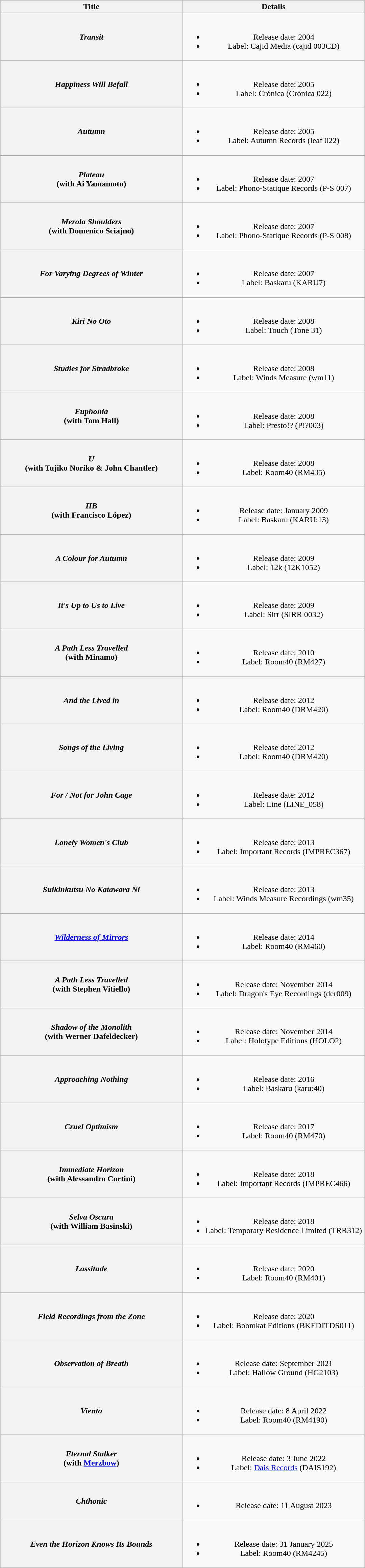<table class="wikitable plainrowheaders" style="text-align:center;">
<tr>
<th rowspan="1" style="width:22em;">Title</th>
<th rowspan="1" style="width:22em;">Details</th>
</tr>
<tr>
<th scope="row"><em>Transit</em></th>
<td><br><ul><li>Release date: 2004</li><li>Label: Cajid Media (cajid 003CD)</li></ul></td>
</tr>
<tr>
<th scope="row"><em>Happiness Will Befall </em></th>
<td><br><ul><li>Release date: 2005</li><li>Label: Crónica (Crónica 022)</li></ul></td>
</tr>
<tr>
<th scope="row"><em>Autumn</em></th>
<td><br><ul><li>Release date: 2005</li><li>Label: Autumn Records	(leaf 022)</li></ul></td>
</tr>
<tr>
<th scope="row"><em>Plateau</em> <br> (with Ai Yamamoto)</th>
<td><br><ul><li>Release date: 2007</li><li>Label: Phono-Statique Records (P-S 007)</li></ul></td>
</tr>
<tr>
<th scope="row"><em>Merola Shoulders</em> <br> (with Domenico Sciajno)</th>
<td><br><ul><li>Release date: 2007</li><li>Label: Phono-Statique Records (P-S 008)</li></ul></td>
</tr>
<tr>
<th scope="row"><em>For Varying Degrees of Winter</em></th>
<td><br><ul><li>Release date: 2007</li><li>Label: Baskaru (KARU7)</li></ul></td>
</tr>
<tr>
<th scope="row"><em>Kiri No Oto</em></th>
<td><br><ul><li>Release date: 2008</li><li>Label: Touch (Tone 31)</li></ul></td>
</tr>
<tr>
<th scope="row"><em>Studies for Stradbroke</em></th>
<td><br><ul><li>Release date: 2008</li><li>Label: Winds Measure (wm11)</li></ul></td>
</tr>
<tr>
<th scope="row"><em>Euphonia</em> <br> (with Tom Hall)</th>
<td><br><ul><li>Release date: 2008</li><li>Label: Presto!? (P!?003)</li></ul></td>
</tr>
<tr>
<th scope="row"><em>U</em> <br> (with Tujiko Noriko & John Chantler)</th>
<td><br><ul><li>Release date: 2008</li><li>Label: Room40 (RM435)</li></ul></td>
</tr>
<tr>
<th scope="row"><em>HB</em> <br> (with Francisco López)</th>
<td><br><ul><li>Release date: January 2009</li><li>Label: Baskaru (KARU:13)</li></ul></td>
</tr>
<tr>
<th scope="row"><em>A Colour for Autumn</em></th>
<td><br><ul><li>Release date: 2009</li><li>Label: 12k (12K1052)</li></ul></td>
</tr>
<tr>
<th scope="row"><em>It's Up to Us to Live</em></th>
<td><br><ul><li>Release date: 2009</li><li>Label: Sirr (SIRR 0032)</li></ul></td>
</tr>
<tr>
<th scope="row"><em>A Path Less Travelled</em> <br> (with Minamo)</th>
<td><br><ul><li>Release date: 2010</li><li>Label: Room40	(RM427)</li></ul></td>
</tr>
<tr>
<th scope="row"><em>And the Lived in</em></th>
<td><br><ul><li>Release date: 2012</li><li>Label: Room40	(DRM420)</li></ul></td>
</tr>
<tr>
<th scope="row"><em>Songs of the Living</em></th>
<td><br><ul><li>Release date: 2012</li><li>Label: Room40	(DRM420)</li></ul></td>
</tr>
<tr>
<th scope="row"><em>For / Not for John Cage</em></th>
<td><br><ul><li>Release date: 2012</li><li>Label: Line (LINE_058)</li></ul></td>
</tr>
<tr>
<th scope="row"><em>Lonely Women's Club</em></th>
<td><br><ul><li>Release date: 2013</li><li>Label: Important Records (IMPREC367)</li></ul></td>
</tr>
<tr>
<th scope="row"><em>Suikinkutsu No Katawara Ni</em></th>
<td><br><ul><li>Release date: 2013</li><li>Label: Winds Measure Recordings (wm35)</li></ul></td>
</tr>
<tr>
<th scope="row"><em><a href='#'>Wilderness of Mirrors</a></em></th>
<td><br><ul><li>Release date: 2014</li><li>Label: Room40	(RM460)</li></ul></td>
</tr>
<tr>
<th scope="row"><em>A Path Less Travelled</em> <br> (with Stephen Vitiello)</th>
<td><br><ul><li>Release date: November 2014</li><li>Label: Dragon's Eye Recordings (der009)</li></ul></td>
</tr>
<tr>
<th scope="row"><em>Shadow of the Monolith</em> <br> (with Werner Dafeldecker)</th>
<td><br><ul><li>Release date: November 2014</li><li>Label: Holotype Editions (HOLO2)</li></ul></td>
</tr>
<tr>
<th scope="row"><em>Approaching Nothing</em></th>
<td><br><ul><li>Release date: 2016</li><li>Label: Baskaru (karu:40)</li></ul></td>
</tr>
<tr>
<th scope="row"><em>Cruel Optimism</em></th>
<td><br><ul><li>Release date: 2017</li><li>Label: Room40	(RM470)</li></ul></td>
</tr>
<tr>
<th scope="row"><em>Immediate Horizon</em> <br> (with Alessandro Cortini)</th>
<td><br><ul><li>Release date: 2018</li><li>Label: Important Records (IMPREC466)</li></ul></td>
</tr>
<tr>
<th scope="row"><em>Selva Oscura</em> <br> (with William Basinski)</th>
<td><br><ul><li>Release date: 2018</li><li>Label: Temporary Residence Limited (TRR312)</li></ul></td>
</tr>
<tr>
<th scope="row"><em>Lassitude</em></th>
<td><br><ul><li>Release date: 2020</li><li>Label: Room40	(RM401)</li></ul></td>
</tr>
<tr>
<th scope="row"><em>Field Recordings from the Zone</em></th>
<td><br><ul><li>Release date: 2020</li><li>Label: Boomkat Editions (BKEDITDS011)</li></ul></td>
</tr>
<tr>
<th scope="row"><em>Observation of Breath</em></th>
<td><br><ul><li>Release date: September 2021</li><li>Label: Hallow Ground (HG2103)</li></ul></td>
</tr>
<tr>
<th scope="row"><em>Viento</em></th>
<td><br><ul><li>Release date: 8 April 2022</li><li>Label: Room40 (RM4190)</li></ul></td>
</tr>
<tr>
<th scope="row"><em>Eternal Stalker</em> <br> (with <a href='#'>Merzbow</a>)</th>
<td><br><ul><li>Release date: 3 June 2022</li><li>Label: <a href='#'>Dais Records</a> (DAIS192)</li></ul></td>
</tr>
<tr>
<th scope="row"><em>Chthonic</em></th>
<td><br><ul><li>Release date: 11 August 2023</li></ul></td>
</tr>
<tr>
<th scope="row"><em>Even the Horizon Knows Its Bounds</em></th>
<td><br><ul><li>Release date: 31 January 2025</li><li>Label: Room40 (RM4245)</li></ul></td>
</tr>
</table>
